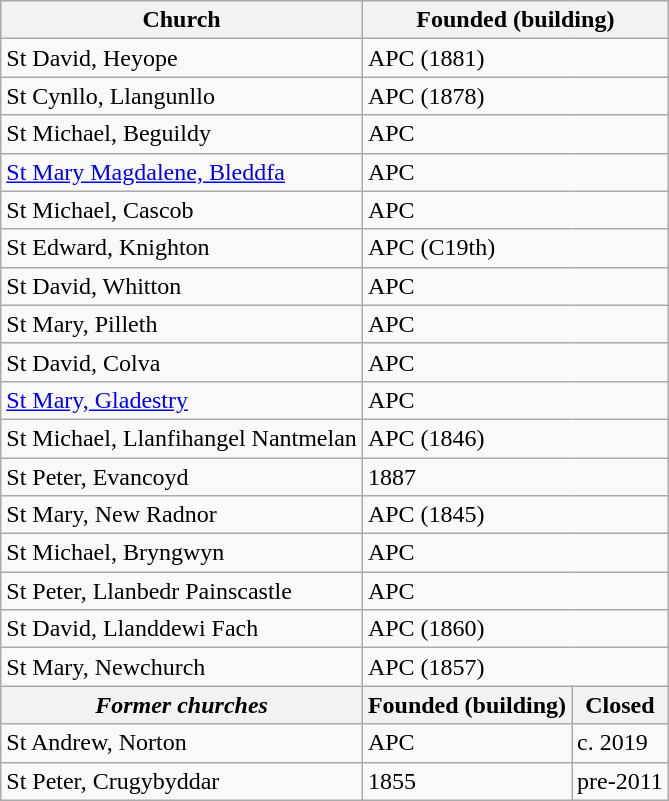<table class="wikitable">
<tr>
<th>Church</th>
<th colspan="2">Founded (building)</th>
</tr>
<tr>
<td>St David, Heyope</td>
<td colspan="2">APC (1881)</td>
</tr>
<tr>
<td>St Cynllo, Llangunllo</td>
<td colspan="2">APC (1878)</td>
</tr>
<tr>
<td>St Michael, Beguildy</td>
<td colspan="2">APC</td>
</tr>
<tr>
<td><a href='#'>St Mary Magdalene, Bleddfa</a></td>
<td colspan="2">APC</td>
</tr>
<tr>
<td>St Michael, Cascob</td>
<td colspan="2">APC</td>
</tr>
<tr>
<td>St Edward, Knighton</td>
<td colspan="2">APC (C19th)</td>
</tr>
<tr>
<td>St David, Whitton</td>
<td colspan="2">APC</td>
</tr>
<tr>
<td>St Mary, Pilleth</td>
<td colspan="2">APC</td>
</tr>
<tr>
<td>St David, Colva</td>
<td colspan="2">APC</td>
</tr>
<tr>
<td><a href='#'>St Mary, Gladestry</a></td>
<td colspan="2">APC</td>
</tr>
<tr>
<td>St Michael, Llanfihangel Nantmelan</td>
<td colspan="2">APC (1846)</td>
</tr>
<tr>
<td>St Peter, Evancoyd</td>
<td colspan="2">1887</td>
</tr>
<tr>
<td>St Mary, New Radnor</td>
<td colspan="2">APC (1845)</td>
</tr>
<tr>
<td>St Michael, Bryngwyn</td>
<td colspan="2">APC</td>
</tr>
<tr>
<td>St Peter, Llanbedr Painscastle</td>
<td colspan="2">APC</td>
</tr>
<tr>
<td>St David, Llanddewi Fach</td>
<td colspan="2">APC (1860)</td>
</tr>
<tr>
<td>St Mary, Newchurch</td>
<td colspan="2">APC (1857)</td>
</tr>
<tr>
<th><em>Former churches</em></th>
<th>Founded (building)</th>
<th>Closed</th>
</tr>
<tr>
<td>St Andrew, Norton</td>
<td>APC</td>
<td>c. 2019</td>
</tr>
<tr>
<td>St Peter, Crugybyddar</td>
<td>1855</td>
<td>pre-2011</td>
</tr>
</table>
